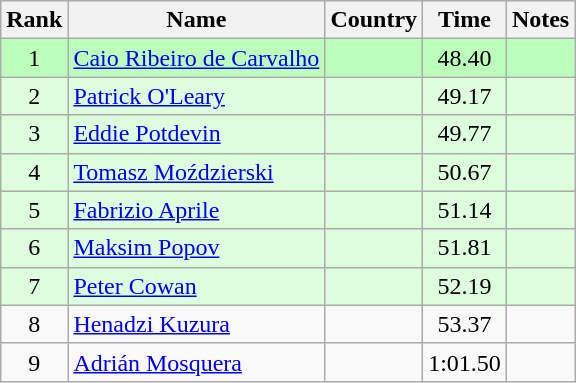<table class="wikitable" style="text-align:center">
<tr>
<th>Rank</th>
<th>Name</th>
<th>Country</th>
<th>Time</th>
<th>Notes</th>
</tr>
<tr bgcolor=bbffbb>
<td>1</td>
<td align="left"><a href='#'>Caio Ribeiro de Carvalho</a></td>
<td align="left"></td>
<td>48.40</td>
<td></td>
</tr>
<tr bgcolor=ddffdd>
<td>2</td>
<td align="left"><a href='#'>Patrick O'Leary</a></td>
<td align="left"></td>
<td>49.17</td>
<td></td>
</tr>
<tr bgcolor=ddffdd>
<td>3</td>
<td align="left"><a href='#'>Eddie Potdevin</a></td>
<td align="left"></td>
<td>49.77</td>
<td></td>
</tr>
<tr bgcolor=ddffdd>
<td>4</td>
<td align="left"><a href='#'>Tomasz Moździerski</a></td>
<td align="left"></td>
<td>50.67</td>
<td></td>
</tr>
<tr bgcolor=ddffdd>
<td>5</td>
<td align="left"><a href='#'>Fabrizio Aprile</a></td>
<td align="left"></td>
<td>51.14</td>
<td></td>
</tr>
<tr bgcolor=ddffdd>
<td>6</td>
<td align="left"><a href='#'>Maksim Popov</a></td>
<td align="left"></td>
<td>51.81</td>
<td></td>
</tr>
<tr bgcolor=ddffdd>
<td>7</td>
<td align="left"><a href='#'>Peter Cowan</a></td>
<td align="left"></td>
<td>52.19</td>
<td></td>
</tr>
<tr>
<td>8</td>
<td align="left"><a href='#'>Henadzi Kuzura</a></td>
<td align="left"></td>
<td>53.37</td>
<td></td>
</tr>
<tr>
<td>9</td>
<td align="left"><a href='#'>Adrián Mosquera</a></td>
<td align="left"></td>
<td>1:01.50</td>
<td></td>
</tr>
</table>
